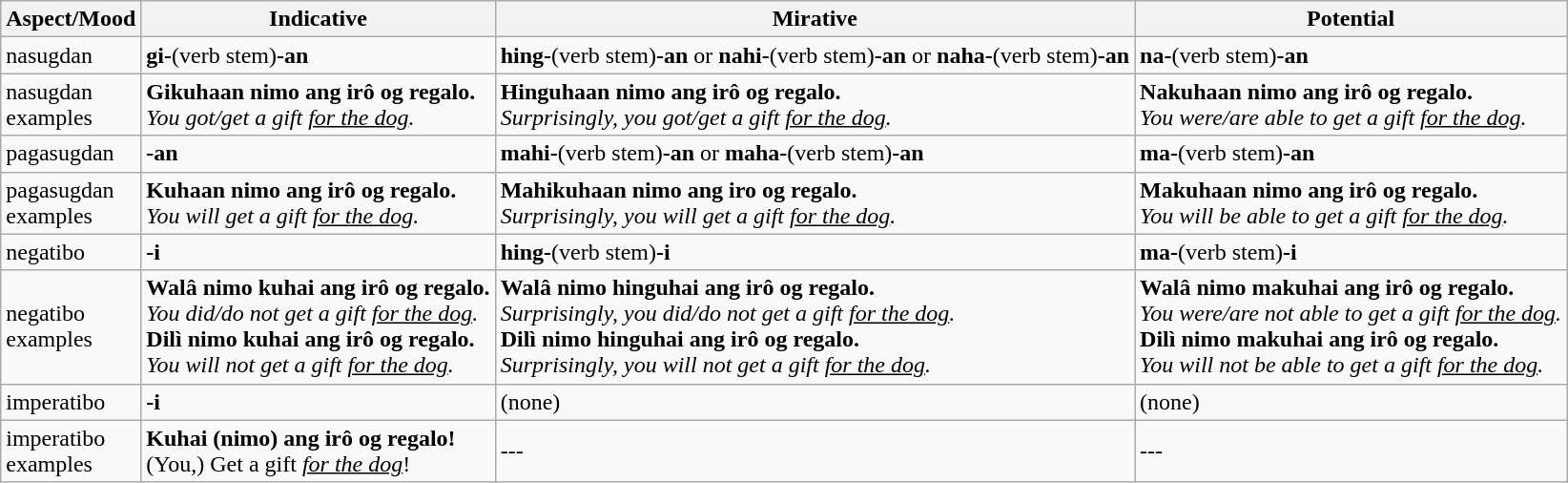<table class="wikitable">
<tr>
<th>Aspect/Mood</th>
<th>Indicative</th>
<th>Mirative</th>
<th>Potential</th>
</tr>
<tr>
<td>nasugdan</td>
<td><strong>gi-</strong>(verb stem)<strong>-an</strong></td>
<td><strong>hing-</strong>(verb stem)<strong>-an</strong> or <strong>nahi-</strong>(verb stem)<strong>-an</strong> or <strong>naha-</strong>(verb stem)<strong>-an</strong></td>
<td><strong>na-</strong>(verb stem)<strong>-an</strong></td>
</tr>
<tr>
<td>nasugdan<br>examples</td>
<td><strong>Gikuhaan nimo ang irô og regalo.</strong><br><em>You got/get a gift <u>for the dog</u>.</em></td>
<td><strong>Hinguhaan nimo ang irô og regalo.</strong><br><em>Surprisingly, you got/get a gift <u>for the dog</u>.</em></td>
<td><strong>Nakuhaan nimo ang irô og regalo.</strong><br><em>You were/are able to get a gift <u>for the dog</u>.</em></td>
</tr>
<tr>
<td>pagasugdan</td>
<td><strong>-an</strong></td>
<td><strong>mahi-</strong>(verb stem)<strong>-an</strong> or <strong>maha-</strong>(verb stem)<strong>-an</strong></td>
<td><strong>ma-</strong>(verb stem)<strong>-an</strong></td>
</tr>
<tr>
<td>pagasugdan<br>examples</td>
<td><strong>Kuhaan nimo ang irô og regalo.</strong><br><em>You will get a gift <u>for the dog</u>.</em></td>
<td><strong>Mahikuhaan nimo ang iro og regalo.</strong><br><em>Surprisingly, you will get a gift <u>for the dog</u>.</em></td>
<td><strong>Makuhaan nimo ang irô og regalo.</strong><br><em>You will be able to get a gift <u>for the dog</u>.</em></td>
</tr>
<tr>
<td>negatibo</td>
<td><strong>-i</strong></td>
<td><strong>hing-</strong>(verb stem)<strong>-i</strong></td>
<td><strong>ma-</strong>(verb stem)<strong>-i</strong></td>
</tr>
<tr>
<td>negatibo<br>examples</td>
<td><strong>Walâ nimo kuhai ang irô og regalo.</strong><br><em>You did/do not get a gift <u>for the dog</u>.</em><br><strong>Dilì nimo kuhai ang irô og regalo.</strong><br><em>You will not get a gift <u>for the dog</u>.</em></td>
<td><strong>Walâ nimo hinguhai ang irô og regalo.</strong><br><em>Surprisingly, you did/do not get a gift <u>for the dog</u>.</em><br><strong>Dilì nimo hinguhai ang irô og regalo.</strong><br><em>Surprisingly, you will not get a gift <u>for the dog</u>.</em></td>
<td><strong>Walâ nimo makuhai ang irô og regalo.</strong><br><em>You were/are not able to get a gift <u>for the dog</u>.</em><br><strong>Dilì nimo makuhai ang irô og regalo.</strong><br><em>You will not be able to get a gift <u>for the dog</u>.</em></td>
</tr>
<tr>
<td>imperatibo</td>
<td><strong>-i</strong></td>
<td>(none)</td>
<td>(none)</td>
</tr>
<tr>
<td>imperatibo<br>examples</td>
<td><strong>Kuhai (nimo) ang irô og regalo!</strong><br>(You,) Get a gift <u><em>for the dog</em></u>!</td>
<td>---</td>
<td>---</td>
</tr>
</table>
